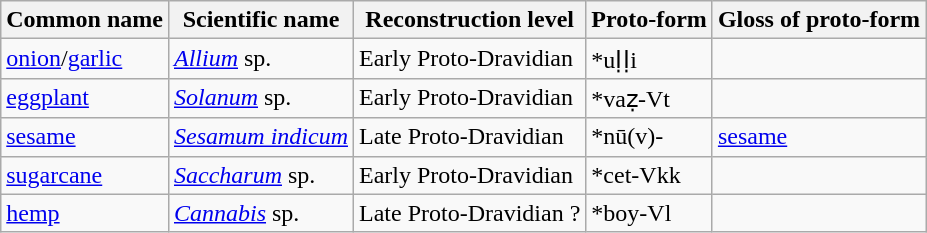<table class="wikitable">
<tr>
<th>Common name</th>
<th>Scientific name</th>
<th>Reconstruction level</th>
<th>Proto-form</th>
<th>Gloss of proto-form</th>
</tr>
<tr>
<td><a href='#'>onion</a>/<a href='#'>garlic</a></td>
<td><em><a href='#'>Allium</a></em> sp.</td>
<td>Early Proto-Dravidian</td>
<td>*uḷḷi</td>
<td></td>
</tr>
<tr>
<td><a href='#'>eggplant</a></td>
<td><em><a href='#'>Solanum</a></em> sp.</td>
<td>Early Proto-Dravidian</td>
<td>*vaẓ-Vt</td>
<td></td>
</tr>
<tr>
<td><a href='#'>sesame</a></td>
<td><em><a href='#'>Sesamum indicum</a></em></td>
<td>Late Proto-Dravidian</td>
<td>*nū(v)-</td>
<td><a href='#'>sesame</a></td>
</tr>
<tr>
<td><a href='#'>sugarcane</a></td>
<td><em><a href='#'>Saccharum</a></em> sp.</td>
<td>Early Proto-Dravidian</td>
<td>*cet-Vkk</td>
<td></td>
</tr>
<tr>
<td><a href='#'>hemp</a></td>
<td><em><a href='#'>Cannabis</a></em> sp.</td>
<td>Late Proto-Dravidian ?</td>
<td>*boy-Vl</td>
<td></td>
</tr>
</table>
